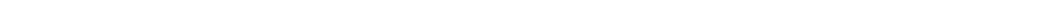<table style="width:1000px; text-align:center;">
<tr style="color:white;">
<td style="background:">36.6%</td>
<td style="background:">16.2%</td>
<td style="background:"><strong>47.2%</strong></td>
</tr>
<tr>
<td></td>
<td></td>
<td></td>
</tr>
</table>
